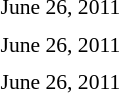<table style="font-size:90%">
<tr>
<td colspan=3>June 26, 2011</td>
</tr>
<tr>
<td align=right><strong></strong></td>
<td align=center></td>
<td></td>
</tr>
<tr>
<td colspan=3>June 26, 2011</td>
</tr>
<tr>
<td width=150 align=right><strong></strong></td>
<td width=100 align=center></td>
<td></td>
</tr>
<tr>
<td colspan=3>June 26, 2011</td>
</tr>
<tr>
<td align=right><strong></strong></td>
<td align=center></td>
<td></td>
</tr>
</table>
